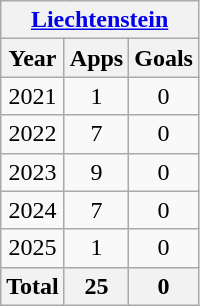<table class="wikitable" style="text-align:center">
<tr>
<th colspan=4><a href='#'>Liechtenstein</a></th>
</tr>
<tr>
<th>Year</th>
<th>Apps</th>
<th>Goals</th>
</tr>
<tr>
<td>2021</td>
<td>1</td>
<td>0</td>
</tr>
<tr>
<td>2022</td>
<td>7</td>
<td>0</td>
</tr>
<tr>
<td>2023</td>
<td>9</td>
<td>0</td>
</tr>
<tr>
<td>2024</td>
<td>7</td>
<td>0</td>
</tr>
<tr>
<td>2025</td>
<td>1</td>
<td>0</td>
</tr>
<tr>
<th>Total</th>
<th>25</th>
<th>0</th>
</tr>
</table>
